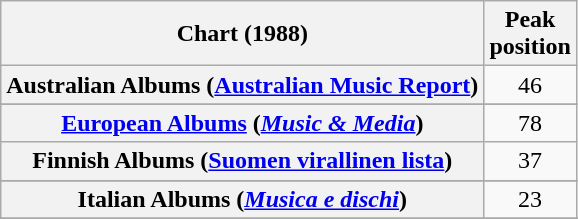<table class="wikitable sortable plainrowheaders" style="text-align:center">
<tr>
<th scope="col">Chart (1988)</th>
<th scope="col">Peak<br>position</th>
</tr>
<tr>
<th scope="row">Australian Albums (<a href='#'>Australian Music Report</a>)</th>
<td>46</td>
</tr>
<tr>
</tr>
<tr>
</tr>
<tr>
<th scope="row"><a href='#'>European Albums</a> (<em><a href='#'>Music & Media</a></em>)</th>
<td>78</td>
</tr>
<tr>
<th scope="row">Finnish Albums (<a href='#'>Suomen virallinen lista</a>)</th>
<td>37</td>
</tr>
<tr>
</tr>
<tr>
<th scope="row">Italian Albums (<em><a href='#'>Musica e dischi</a></em>)</th>
<td>23</td>
</tr>
<tr>
</tr>
<tr>
</tr>
<tr>
</tr>
<tr>
</tr>
<tr>
</tr>
</table>
